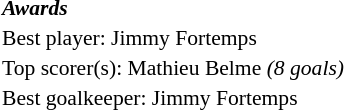<table width=100% cellspacing=1 style="font-size: 90%;">
<tr>
<td><strong><em>Awards</em></strong></td>
</tr>
<tr>
<td>Best player:  Jimmy Fortemps</td>
</tr>
<tr>
<td colspan=4>Top scorer(s):  Mathieu Belme <em>(8 goals)</em></td>
</tr>
<tr>
<td>Best goalkeeper:  Jimmy Fortemps</td>
</tr>
</table>
